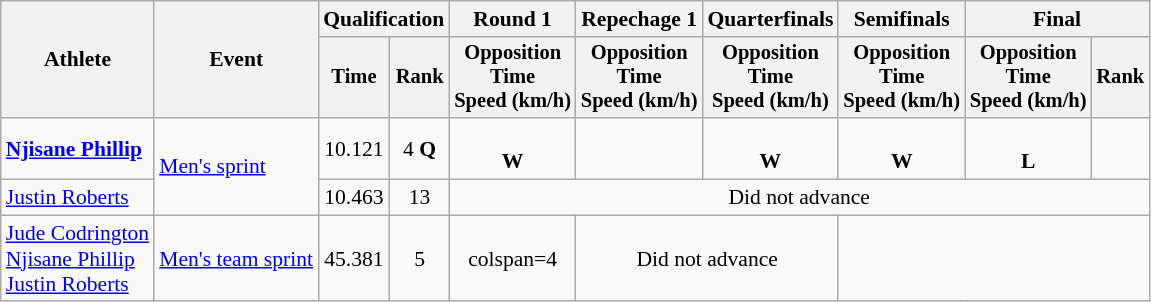<table class="wikitable" style="font-size:90%">
<tr>
<th rowspan=2>Athlete</th>
<th rowspan=2>Event</th>
<th colspan=2>Qualification</th>
<th>Round 1</th>
<th>Repechage 1</th>
<th>Quarterfinals</th>
<th>Semifinals</th>
<th colspan=2>Final</th>
</tr>
<tr style="font-size:95%">
<th>Time</th>
<th>Rank</th>
<th>Opposition<br>Time<br>Speed (km/h)</th>
<th>Opposition<br>Time<br>Speed (km/h)</th>
<th>Opposition<br>Time<br>Speed (km/h)</th>
<th>Opposition<br>Time<br>Speed (km/h)</th>
<th>Opposition<br>Time<br>Speed (km/h)</th>
<th>Rank</th>
</tr>
<tr align=center>
<td align=left><strong><a href='#'>Njisane Phillip</a></strong></td>
<td align=left rowspan="2"><a href='#'>Men's sprint</a></td>
<td>10.121</td>
<td>4 <strong>Q</strong></td>
<td><br><strong>W</strong></td>
<td></td>
<td><br><strong>W</strong></td>
<td><br><strong>W</strong></td>
<td><br><strong>L</strong></td>
<td></td>
</tr>
<tr align=center>
<td align=left><a href='#'>Justin Roberts</a></td>
<td>10.463</td>
<td>13</td>
<td colspan=6>Did not advance</td>
</tr>
<tr align=center>
<td align=left><a href='#'>Jude Codrington</a><br><a href='#'>Njisane Phillip</a><br><a href='#'>Justin Roberts</a></td>
<td align=left><a href='#'>Men's team sprint</a></td>
<td>45.381</td>
<td>5</td>
<td>colspan=4 </td>
<td colspan=2>Did not advance</td>
</tr>
</table>
